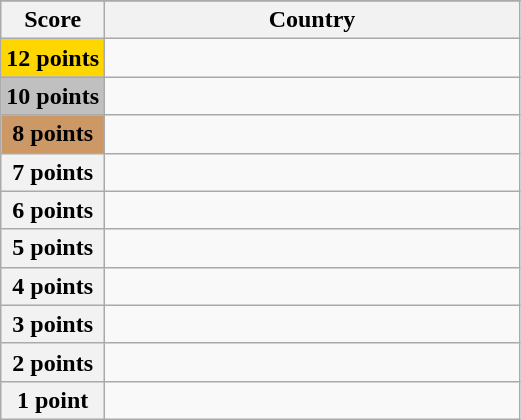<table class="wikitable">
<tr>
</tr>
<tr>
<th scope="col" width="20%">Score</th>
<th scope="col">Country</th>
</tr>
<tr>
<th scope="row" style="background:gold">12 points</th>
<td></td>
</tr>
<tr>
<th scope="row" style="background:silver">10 points</th>
<td></td>
</tr>
<tr>
<th scope="row" style="background:#CC9966">8 points</th>
<td></td>
</tr>
<tr>
<th scope="row" width=20%>7 points</th>
<td></td>
</tr>
<tr>
<th scope="row" width=20%>6 points</th>
<td></td>
</tr>
<tr>
<th scope="row" width=20%>5 points</th>
<td></td>
</tr>
<tr>
<th scope="row" width=20%>4 points</th>
<td></td>
</tr>
<tr>
<th scope="row" width=20%>3 points</th>
<td></td>
</tr>
<tr>
<th scope="row" width=20%>2 points</th>
<td></td>
</tr>
<tr>
<th scope="row" width=20%>1 point</th>
<td></td>
</tr>
</table>
